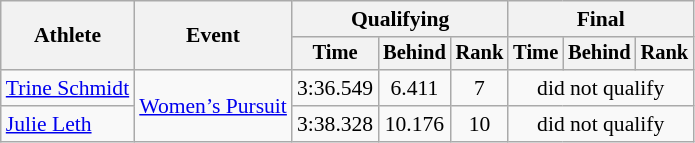<table class=wikitable style="font-size:90%">
<tr>
<th rowspan="2">Athlete</th>
<th rowspan="2">Event</th>
<th colspan="3">Qualifying</th>
<th colspan="3">Final</th>
</tr>
<tr style="font-size:95%">
<th>Time</th>
<th>Behind</th>
<th>Rank</th>
<th>Time</th>
<th>Behind</th>
<th>Rank</th>
</tr>
<tr align=center>
<td align=left><a href='#'>Trine Schmidt</a></td>
<td align=left rowspan=2><a href='#'>Women’s Pursuit</a></td>
<td>3:36.549</td>
<td>6.411</td>
<td>7</td>
<td colspan=3>did not qualify</td>
</tr>
<tr align=center>
<td align=left><a href='#'>Julie Leth</a></td>
<td>3:38.328</td>
<td>10.176</td>
<td>10</td>
<td colspan=3>did not qualify</td>
</tr>
</table>
